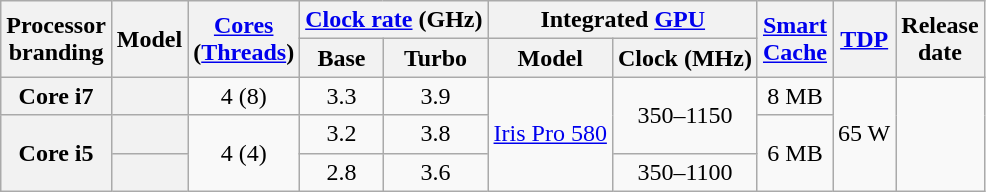<table class="wikitable sortable nowrap" style="text-align: center;">
<tr>
<th class="unsortable" rowspan="2">Processor<br>branding</th>
<th rowspan="2">Model</th>
<th class="unsortable" rowspan="2"><a href='#'>Cores</a><br>(<a href='#'>Threads</a>)</th>
<th colspan="2"><a href='#'>Clock rate</a> (GHz)</th>
<th colspan="2">Integrated <a href='#'>GPU</a></th>
<th class="unsortable" rowspan="2"><a href='#'>Smart<br>Cache</a></th>
<th rowspan="2"><a href='#'>TDP</a></th>
<th rowspan="2">Release<br>date</th>
</tr>
<tr>
<th class="unsortable">Base</th>
<th class="unsortable">Turbo</th>
<th class="unsortable">Model</th>
<th class="unsortable">Clock (MHz)</th>
</tr>
<tr>
<th>Core i7</th>
<th style="text-align:left;" data-sort-value="sku3"></th>
<td>4 (8)</td>
<td>3.3</td>
<td>3.9</td>
<td rowspan=3><a href='#'>Iris Pro 580</a></td>
<td rowspan=2>350–1150</td>
<td>8 MB</td>
<td rowspan=3>65 W</td>
<td rowspan=3></td>
</tr>
<tr>
<th rowspan=2>Core i5</th>
<th style="text-align:left;" data-sort-value="sku2"></th>
<td rowspan=2>4 (4)</td>
<td>3.2</td>
<td>3.8</td>
<td rowspan=2>6 MB</td>
</tr>
<tr>
<th style="text-align:left;" data-sort-value="sku1"></th>
<td>2.8</td>
<td>3.6</td>
<td>350–1100</td>
</tr>
</table>
